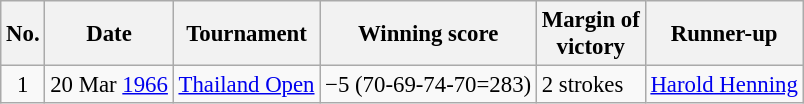<table class="wikitable" style="font-size:95%;">
<tr>
<th>No.</th>
<th>Date</th>
<th>Tournament</th>
<th>Winning score</th>
<th>Margin of<br>victory</th>
<th>Runner-up</th>
</tr>
<tr>
<td align=center>1</td>
<td align=right>20 Mar <a href='#'>1966</a></td>
<td><a href='#'>Thailand Open</a></td>
<td>−5 (70-69-74-70=283)</td>
<td>2 strokes</td>
<td> <a href='#'>Harold Henning</a></td>
</tr>
</table>
